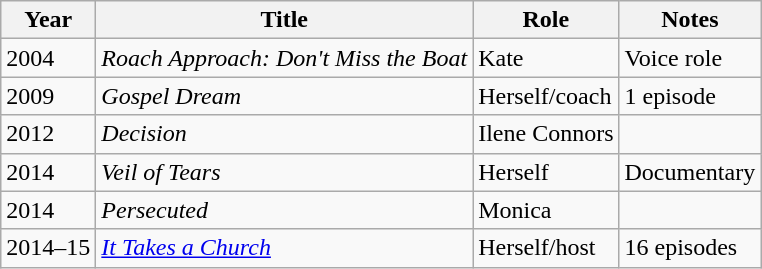<table class="wikitable sortable">
<tr>
<th>Year</th>
<th>Title</th>
<th>Role</th>
<th class="unsortable">Notes</th>
</tr>
<tr>
<td>2004</td>
<td><em>Roach Approach: Don't Miss the Boat</em></td>
<td>Kate</td>
<td>Voice role</td>
</tr>
<tr>
<td>2009</td>
<td><em>Gospel Dream</em></td>
<td>Herself/coach</td>
<td>1 episode</td>
</tr>
<tr>
<td>2012</td>
<td><em>Decision</em></td>
<td>Ilene Connors</td>
<td></td>
</tr>
<tr>
<td>2014</td>
<td><em>Veil of Tears</em></td>
<td>Herself</td>
<td>Documentary</td>
</tr>
<tr>
<td>2014</td>
<td><em>Persecuted</em></td>
<td>Monica</td>
<td></td>
</tr>
<tr>
<td>2014–15</td>
<td><em><a href='#'>It Takes a Church</a></em></td>
<td>Herself/host</td>
<td>16 episodes</td>
</tr>
</table>
